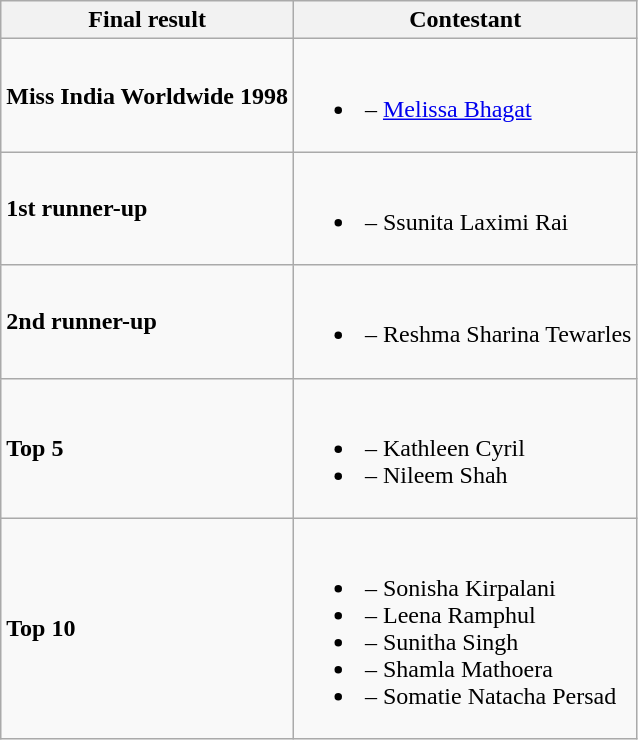<table class="wikitable">
<tr>
<th>Final result</th>
<th>Contestant</th>
</tr>
<tr>
<td><strong>Miss India Worldwide 1998</strong></td>
<td><br><ul><li><strong></strong> – <a href='#'>Melissa Bhagat</a></li></ul></td>
</tr>
<tr>
<td><strong>1st runner-up</strong></td>
<td><br><ul><li><strong></strong> – Ssunita Laximi Rai</li></ul></td>
</tr>
<tr>
<td><strong>2nd runner-up</strong></td>
<td><br><ul><li><strong></strong> – Reshma Sharina Tewarles</li></ul></td>
</tr>
<tr>
<td><strong>Top 5</strong></td>
<td><br><ul><li><strong></strong> – Kathleen Cyril</li><li><strong></strong> – Nileem Shah</li></ul></td>
</tr>
<tr>
<td><strong>Top 10</strong></td>
<td><br><ul><li><strong></strong> – Sonisha Kirpalani</li><li><strong></strong> – Leena Ramphul</li><li><strong></strong> – Sunitha Singh</li><li><strong></strong> – Shamla Mathoera</li><li><strong></strong> – Somatie Natacha Persad</li></ul></td>
</tr>
</table>
